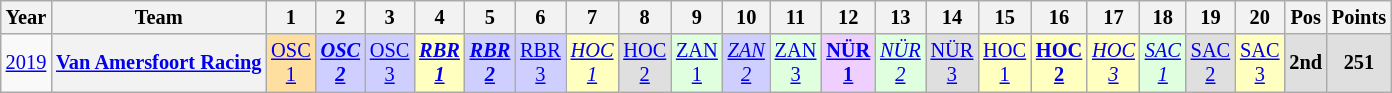<table class="wikitable" style="text-align:center; font-size:85%">
<tr>
<th>Year</th>
<th>Team</th>
<th>1</th>
<th>2</th>
<th>3</th>
<th>4</th>
<th>5</th>
<th>6</th>
<th>7</th>
<th>8</th>
<th>9</th>
<th>10</th>
<th>11</th>
<th>12</th>
<th>13</th>
<th>14</th>
<th>15</th>
<th>16</th>
<th>17</th>
<th>18</th>
<th>19</th>
<th>20</th>
<th>Pos</th>
<th>Points</th>
</tr>
<tr>
<td><a href='#'>2019</a></td>
<th nowrap><a href='#'>Van Amersfoort Racing</a></th>
<td style="background:#FFDF9F;"><a href='#'>OSC<br>1</a><br></td>
<td style="background:#CFCFFF;"><strong><em><a href='#'>OSC<br>2</a></em></strong><br></td>
<td style="background:#CFCFFF;"><a href='#'>OSC<br>3</a><br></td>
<td style="background:#FFFFBF;"><strong><em><a href='#'>RBR<br>1</a></em></strong><br></td>
<td style="background:#CFCFFF;"><strong><em><a href='#'>RBR<br>2</a></em></strong><br></td>
<td style="background:#CFCFFF;"><a href='#'>RBR<br>3</a><br></td>
<td style="background:#FFFFBF;"><em><a href='#'>HOC<br>1</a></em><br></td>
<td style="background:#DFDFDF;"><a href='#'>HOC<br>2</a><br></td>
<td style="background:#DFFFDF;"><a href='#'>ZAN<br>1</a><br></td>
<td style="background:#CFCFFF;"><em><a href='#'>ZAN<br>2</a></em><br></td>
<td style="background:#DFFFDF;"><a href='#'>ZAN<br>3</a><br></td>
<td style="background:#EFCFFF;"><strong><a href='#'>NÜR<br>1</a></strong><br></td>
<td style="background:#DFFFDF;"><em><a href='#'>NÜR<br>2</a></em><br></td>
<td style="background:#DFDFDF;"><a href='#'>NÜR<br>3</a><br></td>
<td style="background:#FFFFBF;"><a href='#'>HOC<br>1</a><br></td>
<td style="background:#FFFFBF;"><strong><a href='#'>HOC<br>2</a></strong><br></td>
<td style="background:#FFFFBF;"><em><a href='#'>HOC<br>3</a></em><br></td>
<td style="background:#DFFFDF;"><em><a href='#'>SAC<br>1</a></em><br></td>
<td style="background:#DFDFDF;"><a href='#'>SAC<br>2</a><br></td>
<td style="background:#FFFFBF;"><a href='#'>SAC<br>3</a><br></td>
<th style="background:#DFDFDF;">2nd</th>
<th style="background:#DFDFDF;">251</th>
</tr>
</table>
